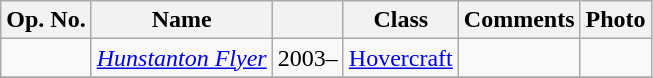<table class="wikitable">
<tr>
<th>Op. No.</th>
<th>Name</th>
<th></th>
<th>Class</th>
<th>Comments</th>
<th>Photo</th>
</tr>
<tr>
<td></td>
<td><a href='#'><em>Hunstanton Flyer<br></em></a></td>
<td>2003–</td>
<td><a href='#'>Hovercraft</a></td>
<td></td>
<td></td>
</tr>
<tr>
</tr>
</table>
